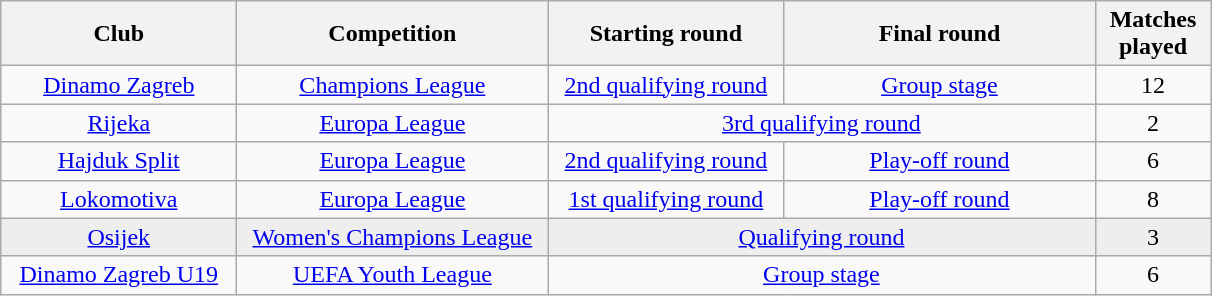<table class="wikitable" style="text-align: center">
<tr>
<th width=150>Club</th>
<th width=200>Competition</th>
<th width=150>Starting round</th>
<th width=200>Final round</th>
<th width=70>Matches played</th>
</tr>
<tr>
<td rowspan=1><a href='#'>Dinamo Zagreb</a></td>
<td><a href='#'>Champions League</a></td>
<td><a href='#'>2nd qualifying round</a></td>
<td><a href='#'>Group stage</a></td>
<td>12</td>
</tr>
<tr>
<td><a href='#'>Rijeka</a></td>
<td><a href='#'>Europa League</a></td>
<td colspan=2><a href='#'>3rd qualifying round</a></td>
<td>2</td>
</tr>
<tr>
<td><a href='#'>Hajduk Split</a></td>
<td><a href='#'>Europa League</a></td>
<td><a href='#'>2nd qualifying round</a></td>
<td><a href='#'>Play-off round</a></td>
<td>6</td>
</tr>
<tr>
<td><a href='#'>Lokomotiva</a></td>
<td><a href='#'>Europa League</a></td>
<td><a href='#'>1st qualifying round</a></td>
<td><a href='#'>Play-off round</a></td>
<td>8</td>
</tr>
<tr bgcolor=#EEEEEE>
<td><a href='#'>Osijek</a></td>
<td><a href='#'>Women's Champions League</a></td>
<td colspan=2><a href='#'>Qualifying round</a></td>
<td>3</td>
</tr>
<tr>
<td><a href='#'>Dinamo Zagreb U19</a></td>
<td><a href='#'>UEFA Youth League</a></td>
<td colspan="2"><a href='#'>Group stage</a></td>
<td>6</td>
</tr>
</table>
